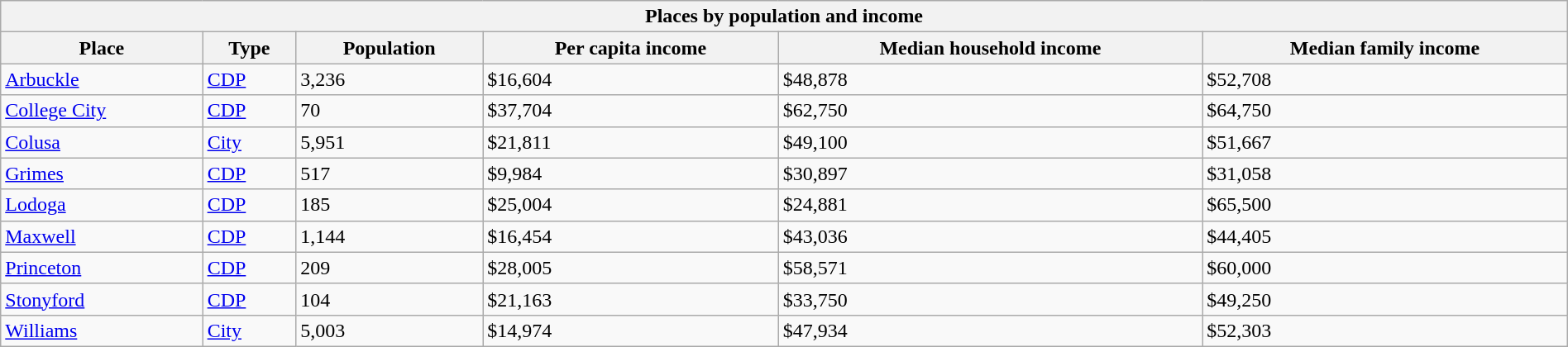<table class="wikitable sortable mw-collapsible collapsible collapsed" style="width: 100%;">
<tr>
<th colspan="6">Places by population and income</th>
</tr>
<tr>
<th>Place</th>
<th>Type</th>
<th>Population</th>
<th data-sort-type="currency">Per capita income</th>
<th data-sort-type="currency">Median household income</th>
<th data-sort-type="currency">Median family income</th>
</tr>
<tr>
<td><a href='#'>Arbuckle</a></td>
<td><a href='#'>CDP</a></td>
<td>3,236</td>
<td>$16,604</td>
<td>$48,878</td>
<td>$52,708</td>
</tr>
<tr>
<td><a href='#'>College City</a></td>
<td><a href='#'>CDP</a></td>
<td>70</td>
<td>$37,704</td>
<td>$62,750</td>
<td>$64,750</td>
</tr>
<tr>
<td><a href='#'>Colusa</a></td>
<td><a href='#'>City</a></td>
<td>5,951</td>
<td>$21,811</td>
<td>$49,100</td>
<td>$51,667</td>
</tr>
<tr>
<td><a href='#'>Grimes</a></td>
<td><a href='#'>CDP</a></td>
<td>517</td>
<td>$9,984</td>
<td>$30,897</td>
<td>$31,058</td>
</tr>
<tr>
<td><a href='#'>Lodoga</a></td>
<td><a href='#'>CDP</a></td>
<td>185</td>
<td>$25,004</td>
<td>$24,881</td>
<td>$65,500</td>
</tr>
<tr>
<td><a href='#'>Maxwell</a></td>
<td><a href='#'>CDP</a></td>
<td>1,144</td>
<td>$16,454</td>
<td>$43,036</td>
<td>$44,405</td>
</tr>
<tr>
<td><a href='#'>Princeton</a></td>
<td><a href='#'>CDP</a></td>
<td>209</td>
<td>$28,005</td>
<td>$58,571</td>
<td>$60,000</td>
</tr>
<tr>
<td><a href='#'>Stonyford</a></td>
<td><a href='#'>CDP</a></td>
<td>104</td>
<td>$21,163</td>
<td>$33,750</td>
<td>$49,250</td>
</tr>
<tr>
<td><a href='#'>Williams</a></td>
<td><a href='#'>City</a></td>
<td>5,003</td>
<td>$14,974</td>
<td>$47,934</td>
<td>$52,303</td>
</tr>
</table>
